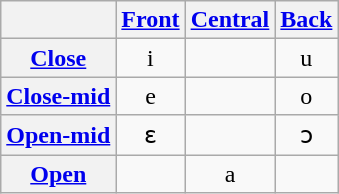<table class="wikitable">
<tr>
<th></th>
<th><a href='#'>Front</a></th>
<th><a href='#'>Central</a></th>
<th><a href='#'>Back</a></th>
</tr>
<tr align="center">
<th><a href='#'>Close</a></th>
<td>i</td>
<td></td>
<td>u</td>
</tr>
<tr align="center">
<th><a href='#'>Close-mid</a></th>
<td>e</td>
<td></td>
<td>o</td>
</tr>
<tr align="center">
<th><a href='#'>Open-mid</a></th>
<td>ɛ</td>
<td></td>
<td>ɔ</td>
</tr>
<tr align="center">
<th><a href='#'>Open</a></th>
<td></td>
<td>a</td>
<td></td>
</tr>
</table>
